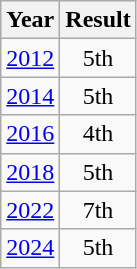<table class="wikitable" style="text-align:center">
<tr>
<th>Year</th>
<th>Result</th>
</tr>
<tr>
<td><a href='#'>2012</a></td>
<td>5th</td>
</tr>
<tr>
<td><a href='#'>2014</a></td>
<td>5th</td>
</tr>
<tr>
<td><a href='#'>2016</a></td>
<td>4th</td>
</tr>
<tr>
<td><a href='#'>2018</a></td>
<td>5th</td>
</tr>
<tr>
<td><a href='#'>2022</a></td>
<td>7th</td>
</tr>
<tr>
<td><a href='#'>2024</a></td>
<td>5th</td>
</tr>
</table>
